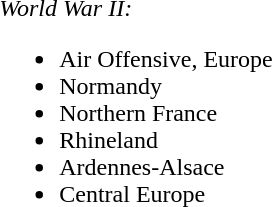<table align=center>
<tr>
<td>  <br><em>World War II:</em><ul><li>Air Offensive, Europe</li><li>Normandy</li><li>Northern France</li><li>Rhineland</li><li>Ardennes-Alsace</li><li>Central Europe</li></ul></td>
</tr>
</table>
